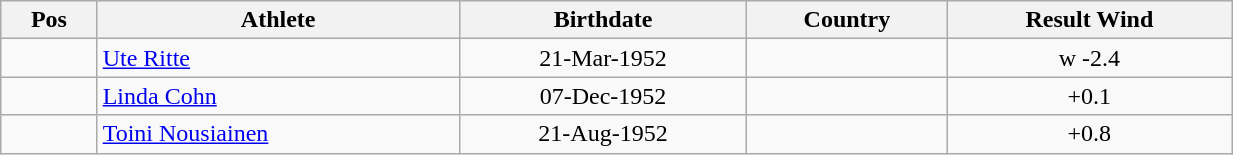<table class="wikitable"  style="text-align:center; width:65%;">
<tr>
<th>Pos</th>
<th>Athlete</th>
<th>Birthdate</th>
<th>Country</th>
<th>Result Wind</th>
</tr>
<tr>
<td align=center></td>
<td align=left><a href='#'>Ute Ritte</a></td>
<td>21-Mar-1952</td>
<td align=left></td>
<td>w -2.4</td>
</tr>
<tr>
<td align=center></td>
<td align=left><a href='#'>Linda Cohn</a></td>
<td>07-Dec-1952</td>
<td align=left></td>
<td> +0.1</td>
</tr>
<tr>
<td align=center></td>
<td align=left><a href='#'>Toini Nousiainen</a></td>
<td>21-Aug-1952</td>
<td align=left></td>
<td> +0.8</td>
</tr>
</table>
